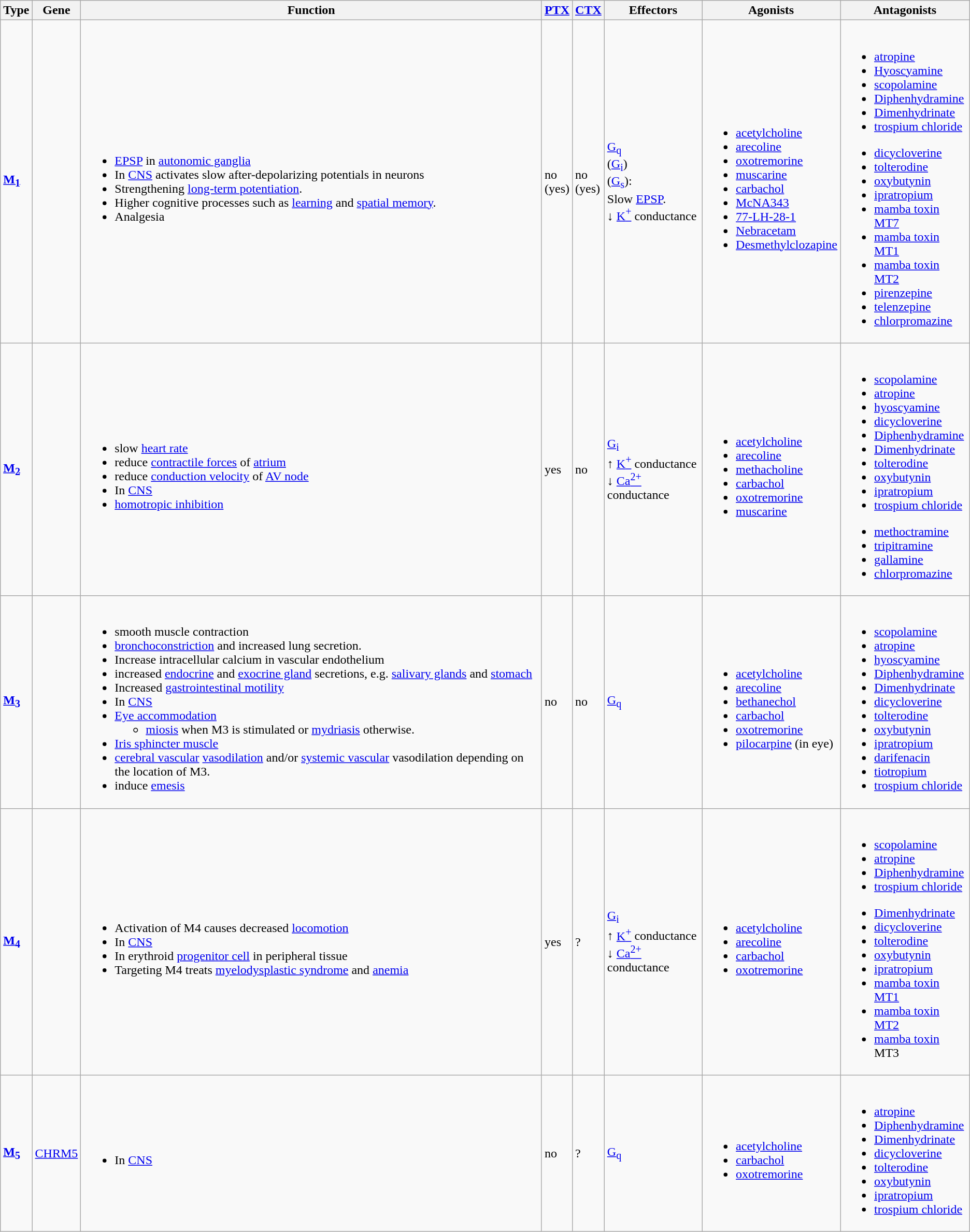<table class="wikitable">
<tr>
<th>Type</th>
<th>Gene</th>
<th>Function</th>
<th><a href='#'>PTX</a></th>
<th><a href='#'>CTX</a></th>
<th>Effectors</th>
<th>Agonists</th>
<th>Antagonists</th>
</tr>
<tr>
<td><strong><a href='#'>M<sub>1</sub></a></strong></td>
<td></td>
<td><br><ul><li><a href='#'>EPSP</a> in <a href='#'>autonomic ganglia</a></li><li>In <a href='#'>CNS</a> activates slow after-depolarizing potentials in neurons </li><li>Strengthening <a href='#'>long-term potentiation</a>.</li><li>Higher cognitive processes such as <a href='#'>learning</a> and <a href='#'>spatial memory</a>.</li><li>Analgesia</li></ul></td>
<td>no <br> (yes)</td>
<td>no <br> (yes)</td>
<td><a href='#'>G<sub>q</sub></a> <br> (<a href='#'>G<sub>i</sub></a>) <br> (<a href='#'>G<sub>s</sub></a>): <br> Slow <a href='#'>EPSP</a>. <br> ↓ <a href='#'>K<sup>+</sup></a> conductance</td>
<td><br><ul><li><a href='#'>acetylcholine</a></li><li><a href='#'>arecoline</a></li><li><a href='#'>oxotremorine</a></li><li><a href='#'>muscarine</a></li><li><a href='#'>carbachol</a></li><li><a href='#'>McNA343</a></li><li><a href='#'>77-LH-28-1</a></li><li><a href='#'>Nebracetam</a></li><li><a href='#'>Desmethylclozapine</a></li></ul></td>
<td><br><ul><li><a href='#'>atropine</a></li><li><a href='#'>Hyoscyamine</a></li><li><a href='#'>scopolamine</a></li><li><a href='#'>Diphenhydramine</a></li><li><a href='#'>Dimenhydrinate</a></li><li><a href='#'>trospium chloride</a></li></ul><ul><li><a href='#'>dicycloverine</a></li><li><a href='#'>tolterodine</a></li><li><a href='#'>oxybutynin</a></li><li><a href='#'>ipratropium</a></li><li><a href='#'>mamba toxin</a> <a href='#'>MT7</a></li><li><a href='#'>mamba toxin</a> <a href='#'>MT1</a></li><li><a href='#'>mamba toxin</a> <a href='#'>MT2</a></li><li><a href='#'>pirenzepine</a></li><li><a href='#'>telenzepine</a></li><li><a href='#'>chlorpromazine</a></li></ul></td>
</tr>
<tr>
<td><strong><a href='#'>M<sub>2</sub></a></strong></td>
<td></td>
<td><br><ul><li>slow <a href='#'>heart rate</a></li><li>reduce <a href='#'>contractile forces</a> of <a href='#'>atrium</a></li><li>reduce <a href='#'>conduction velocity</a> of <a href='#'>AV node</a></li><li>In <a href='#'>CNS</a></li><li><a href='#'>homotropic inhibition</a></li></ul></td>
<td>yes</td>
<td>no</td>
<td><a href='#'>G<sub>i</sub></a> <br> ↑ <a href='#'>K<sup>+</sup></a> conductance <br> ↓ <a href='#'>Ca<sup>2+</sup></a> conductance</td>
<td><br><ul><li><a href='#'>acetylcholine</a></li><li><a href='#'>arecoline</a></li><li><a href='#'>methacholine</a></li><li><a href='#'>carbachol</a></li><li><a href='#'>oxotremorine</a></li><li><a href='#'>muscarine</a></li></ul></td>
<td><br><ul><li><a href='#'>scopolamine</a></li><li><a href='#'>atropine</a></li><li><a href='#'>hyoscyamine</a></li><li><a href='#'>dicycloverine</a></li><li><a href='#'>Diphenhydramine</a></li><li><a href='#'>Dimenhydrinate</a></li><li><a href='#'>tolterodine</a></li><li><a href='#'>oxybutynin</a></li><li><a href='#'>ipratropium</a></li><li><a href='#'>trospium chloride</a></li></ul><ul><li><a href='#'>methoctramine</a></li><li><a href='#'>tripitramine</a></li><li><a href='#'>gallamine</a></li><li><a href='#'>chlorpromazine</a></li></ul></td>
</tr>
<tr>
<td><strong><a href='#'>M<sub>3</sub></a></strong></td>
<td></td>
<td><br><ul><li>smooth muscle contraction</li><li><a href='#'>bronchoconstriction</a> and increased lung secretion.</li><li>Increase intracellular calcium in vascular endothelium</li><li>increased <a href='#'>endocrine</a> and <a href='#'>exocrine gland</a> secretions, e.g. <a href='#'>salivary glands</a> and <a href='#'>stomach</a></li><li>Increased <a href='#'>gastrointestinal motility</a></li><li>In <a href='#'>CNS</a></li><li><a href='#'>Eye accommodation</a><ul><li><a href='#'>miosis</a> when M3 is stimulated or <a href='#'>mydriasis</a> otherwise.</li></ul></li><li><a href='#'>Iris sphincter muscle</a></li><li><a href='#'>cerebral vascular</a> <a href='#'>vasodilation</a> and/or <a href='#'>systemic vascular</a> vasodilation depending on the location of M3.</li><li>induce <a href='#'>emesis</a></li></ul></td>
<td>no</td>
<td>no</td>
<td><a href='#'>G<sub>q</sub></a></td>
<td><br><ul><li><a href='#'>acetylcholine</a></li><li><a href='#'>arecoline</a></li><li><a href='#'>bethanechol</a></li><li><a href='#'>carbachol</a></li><li><a href='#'>oxotremorine</a></li><li><a href='#'>pilocarpine</a> (in eye)</li></ul></td>
<td><br><ul><li><a href='#'>scopolamine</a></li><li><a href='#'>atropine</a></li><li><a href='#'>hyoscyamine</a></li><li><a href='#'>Diphenhydramine</a></li><li><a href='#'>Dimenhydrinate</a></li><li><a href='#'>dicycloverine</a></li><li><a href='#'>tolterodine</a></li><li><a href='#'>oxybutynin</a></li><li><a href='#'>ipratropium</a></li><li><a href='#'>darifenacin</a></li><li><a href='#'>tiotropium</a></li><li><a href='#'>trospium chloride</a></li></ul></td>
</tr>
<tr>
<td><strong><a href='#'>M<sub>4</sub></a></strong></td>
<td></td>
<td><br><ul><li>Activation of M4 causes decreased <a href='#'>locomotion</a></li><li>In <a href='#'>CNS</a></li><li>In erythroid <a href='#'>progenitor cell</a> in peripheral tissue</li><li>Targeting M4 treats <a href='#'>myelodysplastic syndrome</a> and <a href='#'>anemia</a></li></ul></td>
<td>yes</td>
<td>?</td>
<td><a href='#'>G<sub>i</sub></a> <br> ↑ <a href='#'>K<sup>+</sup></a> conductance <br> ↓ <a href='#'>Ca<sup>2+</sup></a> conductance</td>
<td><br><ul><li><a href='#'>acetylcholine</a></li><li><a href='#'>arecoline</a></li><li><a href='#'>carbachol</a></li><li><a href='#'>oxotremorine</a></li></ul></td>
<td><br><ul><li><a href='#'>scopolamine</a></li><li><a href='#'>atropine</a></li><li><a href='#'>Diphenhydramine</a></li><li><a href='#'>trospium chloride</a></li></ul><ul><li><a href='#'>Dimenhydrinate</a></li><li><a href='#'>dicycloverine</a></li><li><a href='#'>tolterodine</a></li><li><a href='#'>oxybutynin</a></li><li><a href='#'>ipratropium</a></li><li><a href='#'>mamba toxin</a> <a href='#'>MT1</a></li><li><a href='#'>mamba toxin</a> <a href='#'>MT2</a></li><li><a href='#'>mamba toxin</a> MT3</li></ul></td>
</tr>
<tr>
<td><strong><a href='#'>M<sub>5</sub></a></strong></td>
<td><a href='#'>CHRM5</a></td>
<td><br><ul><li>In <a href='#'>CNS</a></li></ul></td>
<td>no</td>
<td>?</td>
<td><a href='#'>G<sub>q</sub></a></td>
<td><br><ul><li><a href='#'>acetylcholine</a></li><li><a href='#'>carbachol</a></li><li><a href='#'>oxotremorine</a></li></ul></td>
<td><br><ul><li><a href='#'>atropine</a></li><li><a href='#'>Diphenhydramine</a></li><li><a href='#'>Dimenhydrinate</a></li><li><a href='#'>dicycloverine</a></li><li><a href='#'>tolterodine</a></li><li><a href='#'>oxybutynin</a></li><li><a href='#'>ipratropium</a></li><li><a href='#'>trospium chloride</a></li></ul></td>
</tr>
</table>
